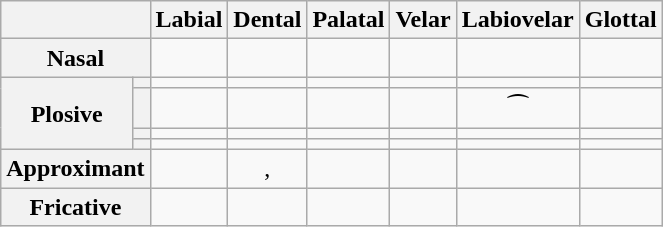<table class="wikitable" style="text-align:center;">
<tr>
<th colspan="2"></th>
<th>Labial</th>
<th>Dental</th>
<th>Palatal</th>
<th>Velar</th>
<th>Labiovelar</th>
<th>Glottal</th>
</tr>
<tr>
<th colspan="2">Nasal</th>
<td></td>
<td></td>
<td></td>
<td></td>
<td></td>
<td></td>
</tr>
<tr>
<th rowspan="4">Plosive</th>
<th></th>
<td></td>
<td></td>
<td></td>
<td></td>
<td></td>
<td></td>
</tr>
<tr>
<th></th>
<td></td>
<td></td>
<td></td>
<td></td>
<td>͡</td>
<td></td>
</tr>
<tr>
<th></th>
<td></td>
<td></td>
<td></td>
<td></td>
<td></td>
<td></td>
</tr>
<tr>
<th></th>
<td></td>
<td></td>
<td></td>
<td></td>
<td></td>
<td></td>
</tr>
<tr>
<th colspan="2">Approximant</th>
<td></td>
<td>, </td>
<td></td>
<td></td>
<td></td>
<td></td>
</tr>
<tr>
<th colspan="2">Fricative</th>
<td></td>
<td></td>
<td></td>
<td></td>
<td></td>
<td></td>
</tr>
</table>
